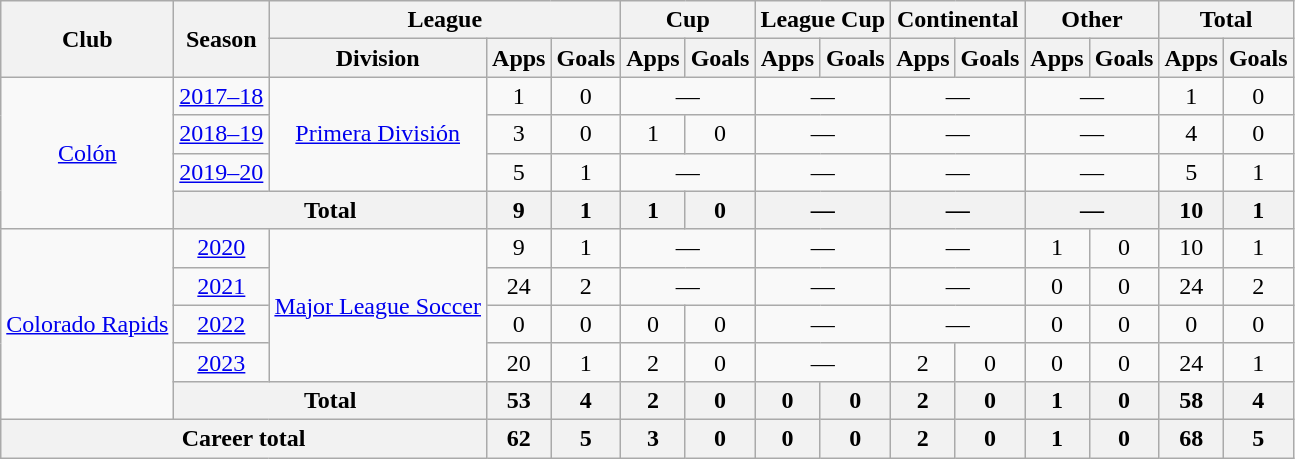<table class="wikitable" style="text-align:center">
<tr>
<th rowspan="2">Club</th>
<th rowspan="2">Season</th>
<th colspan="3">League</th>
<th colspan="2">Cup</th>
<th colspan="2">League Cup</th>
<th colspan="2">Continental</th>
<th colspan="2">Other</th>
<th colspan="2">Total</th>
</tr>
<tr>
<th>Division</th>
<th>Apps</th>
<th>Goals</th>
<th>Apps</th>
<th>Goals</th>
<th>Apps</th>
<th>Goals</th>
<th>Apps</th>
<th>Goals</th>
<th>Apps</th>
<th>Goals</th>
<th>Apps</th>
<th>Goals</th>
</tr>
<tr>
<td rowspan="4"><a href='#'>Colón</a></td>
<td><a href='#'>2017–18</a></td>
<td rowspan="3"><a href='#'>Primera División</a></td>
<td>1</td>
<td>0</td>
<td colspan="2">—</td>
<td colspan="2">—</td>
<td colspan="2">—</td>
<td colspan="2">—</td>
<td>1</td>
<td>0</td>
</tr>
<tr>
<td><a href='#'>2018–19</a></td>
<td>3</td>
<td>0</td>
<td>1</td>
<td>0</td>
<td colspan="2">—</td>
<td colspan="2">—</td>
<td colspan="2">—</td>
<td>4</td>
<td>0</td>
</tr>
<tr>
<td><a href='#'>2019–20</a></td>
<td>5</td>
<td>1</td>
<td colspan="2">—</td>
<td colspan="2">—</td>
<td colspan="2">—</td>
<td colspan="2">—</td>
<td>5</td>
<td>1</td>
</tr>
<tr>
<th colspan="2">Total</th>
<th>9</th>
<th>1</th>
<th>1</th>
<th>0</th>
<th colspan="2">—</th>
<th colspan="2">—</th>
<th colspan="2">—</th>
<th>10</th>
<th>1</th>
</tr>
<tr>
<td rowspan="5"><a href='#'>Colorado Rapids</a></td>
<td><a href='#'>2020</a></td>
<td rowspan="4"><a href='#'>Major League Soccer</a></td>
<td>9</td>
<td>1</td>
<td colspan="2">—</td>
<td colspan="2">—</td>
<td colspan="2">—</td>
<td>1</td>
<td>0</td>
<td>10</td>
<td>1</td>
</tr>
<tr>
<td><a href='#'>2021</a></td>
<td>24</td>
<td>2</td>
<td colspan="2">—</td>
<td colspan="2">—</td>
<td colspan="2">—</td>
<td>0</td>
<td>0</td>
<td>24</td>
<td>2</td>
</tr>
<tr>
<td><a href='#'>2022</a></td>
<td>0</td>
<td>0</td>
<td>0</td>
<td>0</td>
<td colspan="2">—</td>
<td colspan="2">—</td>
<td>0</td>
<td>0</td>
<td>0</td>
<td>0</td>
</tr>
<tr>
<td><a href='#'>2023</a></td>
<td>20</td>
<td>1</td>
<td>2</td>
<td>0</td>
<td colspan="2">—</td>
<td>2</td>
<td>0</td>
<td>0</td>
<td>0</td>
<td>24</td>
<td>1</td>
</tr>
<tr>
<th colspan="2">Total</th>
<th>53</th>
<th>4</th>
<th>2</th>
<th>0</th>
<th>0</th>
<th>0</th>
<th>2</th>
<th>0</th>
<th>1</th>
<th>0</th>
<th>58</th>
<th>4</th>
</tr>
<tr>
<th colspan="3">Career total</th>
<th>62</th>
<th>5</th>
<th>3</th>
<th>0</th>
<th>0</th>
<th>0</th>
<th>2</th>
<th>0</th>
<th>1</th>
<th>0</th>
<th>68</th>
<th>5</th>
</tr>
</table>
